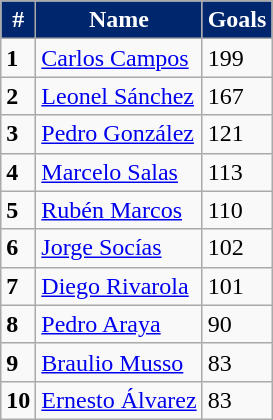<table class="wikitable">
<tr>
<th style="color:#FFFFFF; background:#00266E;">#</th>
<th style="color:#FFFFFF; background:#00266E;">Name</th>
<th style="color:#FFFFFF; background:#00266E;">Goals</th>
</tr>
<tr>
<td><strong>1</strong></td>
<td> <a href='#'>Carlos Campos</a></td>
<td>199</td>
</tr>
<tr>
<td><strong>2</strong></td>
<td> <a href='#'>Leonel Sánchez</a></td>
<td>167</td>
</tr>
<tr>
<td><strong>3</strong></td>
<td> <a href='#'>Pedro González</a></td>
<td>121</td>
</tr>
<tr>
<td><strong>4</strong></td>
<td> <a href='#'>Marcelo Salas</a></td>
<td>113</td>
</tr>
<tr>
<td><strong>5</strong></td>
<td> <a href='#'>Rubén Marcos</a></td>
<td>110</td>
</tr>
<tr>
<td><strong>6</strong></td>
<td> <a href='#'>Jorge Socías</a></td>
<td>102</td>
</tr>
<tr>
<td><strong>7</strong></td>
<td> <a href='#'>Diego Rivarola</a></td>
<td>101</td>
</tr>
<tr>
<td><strong>8</strong></td>
<td> <a href='#'>Pedro Araya</a></td>
<td>90</td>
</tr>
<tr>
<td><strong>9</strong></td>
<td> <a href='#'>Braulio Musso</a></td>
<td>83</td>
</tr>
<tr>
<td><strong>10</strong></td>
<td> <a href='#'>Ernesto Álvarez</a></td>
<td>83</td>
</tr>
</table>
